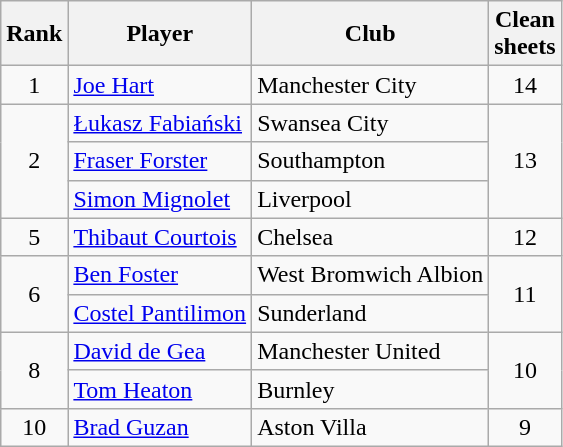<table class="wikitable" style="text-align:center">
<tr>
<th>Rank</th>
<th>Player</th>
<th>Club</th>
<th>Clean <br> sheets</th>
</tr>
<tr>
<td rowspan="1">1</td>
<td align="left"> <a href='#'>Joe Hart</a></td>
<td align="left">Manchester City</td>
<td rowspan="1">14</td>
</tr>
<tr>
<td rowspan="3">2</td>
<td align="left"> <a href='#'>Łukasz Fabiański</a></td>
<td align="left">Swansea City</td>
<td rowspan="3">13</td>
</tr>
<tr>
<td align="left"> <a href='#'>Fraser Forster</a></td>
<td align="left">Southampton</td>
</tr>
<tr>
<td align="left"> <a href='#'>Simon Mignolet</a></td>
<td align="left">Liverpool</td>
</tr>
<tr>
<td>5</td>
<td align="left"> <a href='#'>Thibaut Courtois</a></td>
<td align="left">Chelsea</td>
<td>12</td>
</tr>
<tr>
<td rowspan="2">6</td>
<td align="left"> <a href='#'>Ben Foster</a></td>
<td align="left">West Bromwich Albion</td>
<td rowspan="2">11</td>
</tr>
<tr>
<td align="left"> <a href='#'>Costel Pantilimon</a></td>
<td align="left">Sunderland</td>
</tr>
<tr>
<td rowspan="2">8</td>
<td align="left"> <a href='#'>David de Gea</a></td>
<td align="left">Manchester United</td>
<td rowspan="2">10</td>
</tr>
<tr>
<td align="left"> <a href='#'>Tom Heaton</a></td>
<td align="left">Burnley</td>
</tr>
<tr>
<td>10</td>
<td align="left"> <a href='#'>Brad Guzan</a></td>
<td align="left">Aston Villa</td>
<td>9</td>
</tr>
</table>
